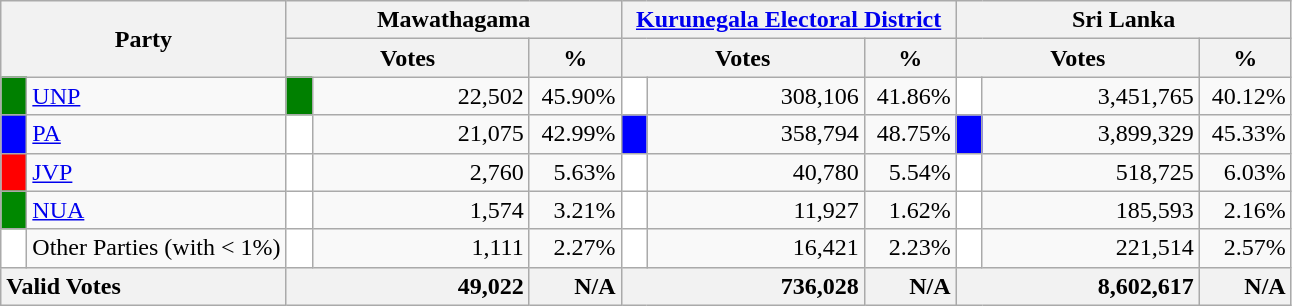<table class="wikitable">
<tr>
<th colspan="2" width="144px"rowspan="2">Party</th>
<th colspan="3" width="216px">Mawathagama</th>
<th colspan="3" width="216px"><a href='#'>Kurunegala Electoral District</a></th>
<th colspan="3" width="216px">Sri Lanka</th>
</tr>
<tr>
<th colspan="2" width="144px">Votes</th>
<th>%</th>
<th colspan="2" width="144px">Votes</th>
<th>%</th>
<th colspan="2" width="144px">Votes</th>
<th>%</th>
</tr>
<tr>
<td style="background-color:green;" width="10px"></td>
<td style="text-align:left;"><a href='#'>UNP</a></td>
<td style="background-color:green;" width="10px"></td>
<td style="text-align:right;">22,502</td>
<td style="text-align:right;">45.90%</td>
<td style="background-color:white;" width="10px"></td>
<td style="text-align:right;">308,106</td>
<td style="text-align:right;">41.86%</td>
<td style="background-color:white;" width="10px"></td>
<td style="text-align:right;">3,451,765</td>
<td style="text-align:right;">40.12%</td>
</tr>
<tr>
<td style="background-color:blue;" width="10px"></td>
<td style="text-align:left;"><a href='#'>PA</a></td>
<td style="background-color:white;" width="10px"></td>
<td style="text-align:right;">21,075</td>
<td style="text-align:right;">42.99%</td>
<td style="background-color:blue;" width="10px"></td>
<td style="text-align:right;">358,794</td>
<td style="text-align:right;">48.75%</td>
<td style="background-color:blue;" width="10px"></td>
<td style="text-align:right;">3,899,329</td>
<td style="text-align:right;">45.33%</td>
</tr>
<tr>
<td style="background-color:red;" width="10px"></td>
<td style="text-align:left;"><a href='#'>JVP</a></td>
<td style="background-color:white;" width="10px"></td>
<td style="text-align:right;">2,760</td>
<td style="text-align:right;">5.63%</td>
<td style="background-color:white;" width="10px"></td>
<td style="text-align:right;">40,780</td>
<td style="text-align:right;">5.54%</td>
<td style="background-color:white;" width="10px"></td>
<td style="text-align:right;">518,725</td>
<td style="text-align:right;">6.03%</td>
</tr>
<tr>
<td style="background-color:#008800;" width="10px"></td>
<td style="text-align:left;"><a href='#'>NUA</a></td>
<td style="background-color:white;" width="10px"></td>
<td style="text-align:right;">1,574</td>
<td style="text-align:right;">3.21%</td>
<td style="background-color:white;" width="10px"></td>
<td style="text-align:right;">11,927</td>
<td style="text-align:right;">1.62%</td>
<td style="background-color:white;" width="10px"></td>
<td style="text-align:right;">185,593</td>
<td style="text-align:right;">2.16%</td>
</tr>
<tr>
<td style="background-color:white;" width="10px"></td>
<td style="text-align:left;">Other Parties (with < 1%)</td>
<td style="background-color:white;" width="10px"></td>
<td style="text-align:right;">1,111</td>
<td style="text-align:right;">2.27%</td>
<td style="background-color:white;" width="10px"></td>
<td style="text-align:right;">16,421</td>
<td style="text-align:right;">2.23%</td>
<td style="background-color:white;" width="10px"></td>
<td style="text-align:right;">221,514</td>
<td style="text-align:right;">2.57%</td>
</tr>
<tr>
<th colspan="2" width="144px"style="text-align:left;">Valid Votes</th>
<th style="text-align:right;"colspan="2" width="144px">49,022</th>
<th style="text-align:right;">N/A</th>
<th style="text-align:right;"colspan="2" width="144px">736,028</th>
<th style="text-align:right;">N/A</th>
<th style="text-align:right;"colspan="2" width="144px">8,602,617</th>
<th style="text-align:right;">N/A</th>
</tr>
</table>
